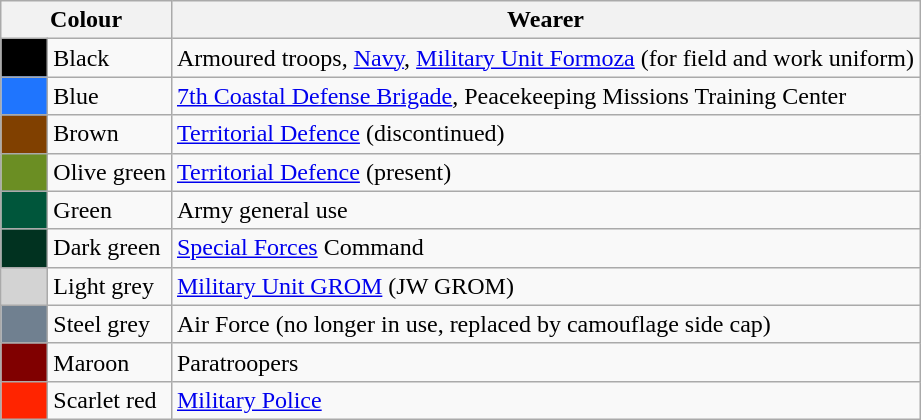<table class="wikitable">
<tr>
<th colspan="2">Colour</th>
<th>Wearer</th>
</tr>
<tr>
<td style="background:black;">      </td>
<td>Black</td>
<td>Armoured troops, <a href='#'>Navy</a>, <a href='#'>Military Unit Formoza</a> (for field and work uniform)</td>
</tr>
<tr>
<td style="background:#1F75FE;"></td>
<td>Blue</td>
<td><a href='#'>7th Coastal Defense Brigade</a>, Peacekeeping Missions Training Center</td>
</tr>
<tr>
<td style="background:#804000;"></td>
<td>Brown</td>
<td><a href='#'>Territorial Defence</a> (discontinued)</td>
</tr>
<tr>
<td style="background:#6b8e23;"></td>
<td>Olive green</td>
<td><a href='#'>Territorial Defence</a> (present)</td>
</tr>
<tr>
<td style="background:#00563B;"></td>
<td>Green</td>
<td>Army general use</td>
</tr>
<tr>
<td style="background:#013220;"></td>
<td>Dark green</td>
<td><a href='#'>Special Forces</a> Command</td>
</tr>
<tr>
<td style="background:#D3D3D3;"></td>
<td>Light grey</td>
<td><a href='#'>Military Unit GROM</a> (JW GROM)</td>
</tr>
<tr>
<td style="background:#708090;"></td>
<td>Steel grey</td>
<td>Air Force (no longer in use, replaced by camouflage side cap)</td>
</tr>
<tr>
<td style="background:maroon;"></td>
<td>Maroon</td>
<td>Paratroopers</td>
</tr>
<tr>
<td style="background:#FF2400;"></td>
<td>Scarlet red</td>
<td><a href='#'>Military Police</a></td>
</tr>
</table>
